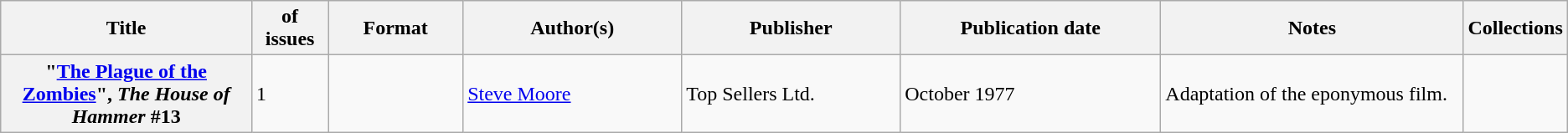<table class="wikitable">
<tr>
<th>Title</th>
<th style="width:40pt"> of issues</th>
<th style="width:75pt">Format</th>
<th style="width:125pt">Author(s)</th>
<th style="width:125pt">Publisher</th>
<th style="width:150pt">Publication date</th>
<th style="width:175pt">Notes</th>
<th>Collections</th>
</tr>
<tr>
<th>"<a href='#'>The Plague of the Zombies</a>", <em>The House of Hammer</em> #13</th>
<td>1</td>
<td></td>
<td><a href='#'>Steve Moore</a></td>
<td>Top Sellers Ltd.</td>
<td>October 1977</td>
<td>Adaptation of the eponymous film.</td>
<td></td>
</tr>
</table>
